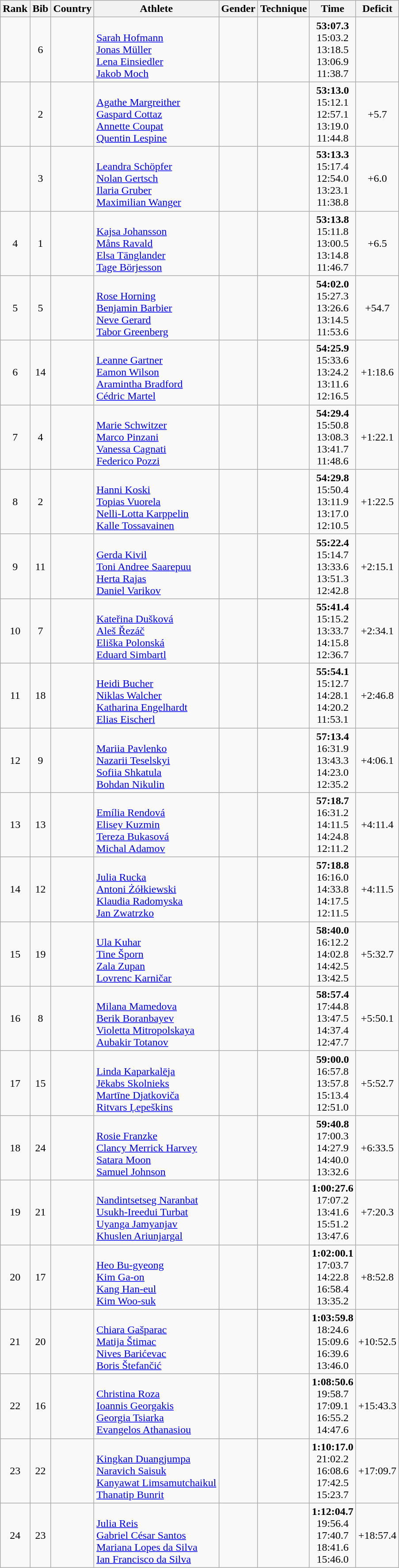<table class="wikitable sortable" style="text-align:center">
<tr>
<th>Rank</th>
<th>Bib</th>
<th>Country</th>
<th>Athlete</th>
<th>Gender</th>
<th>Technique</th>
<th>Time</th>
<th>Deficit</th>
</tr>
<tr>
<td></td>
<td>6</td>
<td align=left></td>
<td align=left> <br><a href='#'>Sarah Hofmann</a><br><a href='#'>Jonas Müller</a><br><a href='#'>Lena Einsiedler</a><br><a href='#'>Jakob Moch</a></td>
<td> <br><br><br><br></td>
<td> <br><br><br><br></td>
<td><strong>53:07.3</strong> <br>15:03.2<br>13:18.5<br>13:06.9<br>11:38.7</td>
<td></td>
</tr>
<tr>
<td></td>
<td>2</td>
<td align=left></td>
<td align=left> <br><a href='#'>Agathe Margreither</a><br><a href='#'>Gaspard Cottaz</a><br><a href='#'>Annette Coupat</a><br><a href='#'>Quentin Lespine</a></td>
<td> <br><br><br><br></td>
<td> <br><br><br><br></td>
<td><strong>53:13.0</strong> <br>15:12.1<br>12:57.1<br>13:19.0<br>11:44.8</td>
<td>+5.7</td>
</tr>
<tr>
<td></td>
<td>3</td>
<td align=left></td>
<td align=left> <br><a href='#'>Leandra Schöpfer</a><br><a href='#'>Nolan Gertsch</a><br><a href='#'>Ilaria Gruber</a><br><a href='#'>Maximilian Wanger</a></td>
<td> <br><br><br><br></td>
<td> <br><br><br><br></td>
<td><strong>53:13.3</strong> <br>15:17.4<br>12:54.0<br>13:23.1<br>11:38.8</td>
<td>+6.0</td>
</tr>
<tr>
<td>4</td>
<td>1</td>
<td align=left></td>
<td align=left> <br><a href='#'>Kajsa Johansson</a><br><a href='#'>Måns Ravald</a><br><a href='#'>Elsa Tänglander</a><br><a href='#'>Tage Börjesson</a></td>
<td> <br><br><br><br></td>
<td> <br><br><br><br></td>
<td><strong>53:13.8</strong> <br>15:11.8<br>13:00.5<br>13:14.8<br>11:46.7</td>
<td>+6.5</td>
</tr>
<tr>
<td>5</td>
<td>5</td>
<td align=left></td>
<td align=left> <br><a href='#'>Rose Horning</a><br><a href='#'>Benjamin Barbier</a><br><a href='#'>Neve Gerard</a><br><a href='#'>Tabor Greenberg</a></td>
<td> <br><br><br><br></td>
<td> <br><br><br><br></td>
<td><strong>54:02.0</strong> <br>15:27.3<br>13:26.6<br>13:14.5<br>11:53.6</td>
<td>+54.7</td>
</tr>
<tr>
<td>6</td>
<td>14</td>
<td align=left></td>
<td align=left> <br><a href='#'>Leanne Gartner</a><br><a href='#'>Eamon Wilson</a><br><a href='#'>Aramintha Bradford</a><br><a href='#'>Cédric Martel</a></td>
<td> <br><br><br><br></td>
<td> <br><br><br><br></td>
<td><strong>54:25.9</strong> <br>15:33.6<br>13:24.2<br>13:11.6<br>12:16.5</td>
<td>+1:18.6</td>
</tr>
<tr>
<td>7</td>
<td>4</td>
<td align=left></td>
<td align=left> <br><a href='#'>Marie Schwitzer</a><br><a href='#'>Marco Pinzani</a><br><a href='#'>Vanessa Cagnati</a><br><a href='#'>Federico Pozzi</a></td>
<td> <br><br><br><br></td>
<td> <br><br><br><br></td>
<td><strong>54:29.4</strong> <br>15:50.8<br>13:08.3<br>13:41.7<br>11:48.6</td>
<td>+1:22.1</td>
</tr>
<tr>
<td>8</td>
<td>2</td>
<td align=left></td>
<td align=left> <br><a href='#'>Hanni Koski</a><br><a href='#'>Topias Vuorela</a><br><a href='#'>Nelli-Lotta Karppelin</a><br><a href='#'>Kalle Tossavainen</a></td>
<td> <br><br><br><br></td>
<td> <br><br><br><br></td>
<td><strong>54:29.8</strong> <br>15:50.4<br>13:11.9<br>13:17.0<br>12:10.5</td>
<td>+1:22.5</td>
</tr>
<tr>
<td>9</td>
<td>11</td>
<td align=left></td>
<td align=left> <br><a href='#'>Gerda Kivil</a><br><a href='#'>Toni Andree Saarepuu</a><br><a href='#'>Herta Rajas</a><br><a href='#'>Daniel Varikov</a></td>
<td> <br><br><br><br></td>
<td> <br><br><br><br></td>
<td><strong>55:22.4</strong> <br>15:14.7<br>13:33.6<br>13:51.3<br>12:42.8</td>
<td>+2:15.1</td>
</tr>
<tr>
<td>10</td>
<td>7</td>
<td align=left></td>
<td align=left> <br><a href='#'>Kateřina Dušková</a><br><a href='#'>Aleš Řezáč</a><br><a href='#'>Eliška Polonská</a><br><a href='#'>Eduard Simbartl</a></td>
<td> <br><br><br><br></td>
<td> <br><br><br><br></td>
<td><strong>55:41.4</strong> <br>15:15.2<br>13:33.7<br>14:15.8<br>12:36.7</td>
<td>+2:34.1</td>
</tr>
<tr>
<td>11</td>
<td>18</td>
<td align=left></td>
<td align=left> <br><a href='#'>Heidi Bucher</a><br><a href='#'>Niklas Walcher</a><br><a href='#'>Katharina Engelhardt</a><br><a href='#'>Elias Eischerl</a></td>
<td> <br><br><br><br></td>
<td> <br><br><br><br></td>
<td><strong>55:54.1</strong> <br>15:12.7<br>14:28.1<br>14:20.2<br>11:53.1</td>
<td>+2:46.8</td>
</tr>
<tr>
<td>12</td>
<td>9</td>
<td align=left></td>
<td align=left> <br><a href='#'>Mariia Pavlenko</a><br><a href='#'>Nazarii Teselskyi</a><br><a href='#'>Sofiia Shkatula</a><br><a href='#'>Bohdan Nikulin</a></td>
<td> <br><br><br><br></td>
<td> <br><br><br><br></td>
<td><strong>57:13.4</strong> <br>16:31.9<br>13:43.3<br>14:23.0<br>12:35.2</td>
<td>+4:06.1</td>
</tr>
<tr>
<td>13</td>
<td>13</td>
<td align=left></td>
<td align=left> <br><a href='#'>Emília Rendová</a><br><a href='#'>Elisey Kuzmin</a><br><a href='#'>Tereza Bukasová</a><br><a href='#'>Michal Adamov</a></td>
<td> <br><br><br><br></td>
<td> <br><br><br><br></td>
<td><strong>57:18.7</strong> <br>16:31.2<br>14:11.5<br>14:24.8<br>12:11.2</td>
<td>+4:11.4</td>
</tr>
<tr>
<td>14</td>
<td>12</td>
<td align=left></td>
<td align=left> <br><a href='#'>Julia Rucka</a><br><a href='#'>Antoni Żółkiewski</a><br><a href='#'>Klaudia Radomyska</a><br><a href='#'>Jan Zwatrzko</a></td>
<td> <br><br><br><br></td>
<td> <br><br><br><br></td>
<td><strong>57:18.8</strong> <br>16:16.0<br>14:33.8<br>14:17.5<br>12:11.5</td>
<td>+4:11.5</td>
</tr>
<tr>
<td>15</td>
<td>19</td>
<td align=left></td>
<td align=left> <br><a href='#'>Ula Kuhar</a><br><a href='#'>Tine Šporn</a><br><a href='#'>Zala Zupan</a><br><a href='#'>Lovrenc Karničar</a></td>
<td> <br><br><br><br></td>
<td> <br><br><br><br></td>
<td><strong>58:40.0</strong> <br>16:12.2<br>14:02.8<br>14:42.5<br>13:42.5</td>
<td>+5:32.7</td>
</tr>
<tr>
<td>16</td>
<td>8</td>
<td align=left></td>
<td align=left> <br><a href='#'>Milana Mamedova</a><br><a href='#'>Berik Boranbayev</a><br><a href='#'>Violetta Mitropolskaya</a><br><a href='#'>Aubakir Totanov</a></td>
<td> <br><br><br><br></td>
<td> <br><br><br><br></td>
<td><strong>58:57.4</strong> <br>17:44.8<br>13:47.5<br>14:37.4<br>12:47.7</td>
<td>+5:50.1</td>
</tr>
<tr>
<td>17</td>
<td>15</td>
<td align=left></td>
<td align=left> <br><a href='#'>Linda Kaparkalēja</a><br><a href='#'>Jēkabs Skolnieks</a><br><a href='#'>Martīne Djatkoviča</a><br><a href='#'>Ritvars Ļepeškins</a></td>
<td> <br><br><br><br></td>
<td> <br><br><br><br></td>
<td><strong>59:00.0</strong> <br>16:57.8<br>13:57.8<br>15:13.4<br>12:51.0</td>
<td>+5:52.7</td>
</tr>
<tr>
<td>18</td>
<td>24</td>
<td align=left></td>
<td align=left> <br><a href='#'>Rosie Franzke</a><br><a href='#'>Clancy Merrick Harvey</a><br><a href='#'>Satara Moon</a><br><a href='#'>Samuel Johnson</a></td>
<td> <br><br><br><br></td>
<td> <br><br><br><br></td>
<td><strong>59:40.8</strong> <br>17:00.3<br>14:27.9<br>14:40.0<br>13:32.6</td>
<td>+6:33.5</td>
</tr>
<tr>
<td>19</td>
<td>21</td>
<td align=left></td>
<td align=left> <br><a href='#'>Nandintsetseg Naranbat</a><br><a href='#'>Usukh-Ireedui Turbat</a><br><a href='#'>Uyanga Jamyanjav</a><br><a href='#'>Khuslen Ariunjargal</a></td>
<td> <br><br><br><br></td>
<td> <br><br><br><br></td>
<td><strong>1:00:27.6</strong> <br>17:07.2<br>13:41.6<br>15:51.2<br>13:47.6</td>
<td>+7:20.3</td>
</tr>
<tr>
<td>20</td>
<td>17</td>
<td align=left></td>
<td align=left> <br><a href='#'>Heo Bu-gyeong</a><br><a href='#'>Kim Ga-on</a><br><a href='#'>Kang Han-eul</a><br><a href='#'>Kim Woo-suk</a></td>
<td> <br><br><br><br></td>
<td> <br><br><br><br></td>
<td><strong>1:02:00.1</strong> <br>17:03.7<br>14:22.8<br>16:58.4<br>13:35.2</td>
<td>+8:52.8</td>
</tr>
<tr>
<td>21</td>
<td>20</td>
<td align=left></td>
<td align=left> <br><a href='#'>Chiara Gašparac</a><br><a href='#'>Matija Štimac</a><br><a href='#'>Nives Barićevac</a><br><a href='#'>Boris Štefančić</a></td>
<td> <br><br><br><br></td>
<td> <br><br><br><br></td>
<td><strong>1:03:59.8</strong> <br>18:24.6<br>15:09.6<br>16:39.6<br>13:46.0</td>
<td>+10:52.5</td>
</tr>
<tr>
<td>22</td>
<td>16</td>
<td align=left></td>
<td align=left> <br><a href='#'>Christina Roza</a><br><a href='#'>Ioannis Georgakis</a><br><a href='#'>Georgia Tsiarka</a><br><a href='#'>Evangelos Athanasiou</a></td>
<td> <br><br><br><br></td>
<td> <br><br><br><br></td>
<td><strong>1:08:50.6</strong> <br>19:58.7<br>17:09.1<br>16:55.2<br>14:47.6</td>
<td>+15:43.3</td>
</tr>
<tr>
<td>23</td>
<td>22</td>
<td align=left></td>
<td align=left> <br><a href='#'>Kingkan Duangjumpa</a><br><a href='#'>Naravich Saisuk</a><br><a href='#'>Kanyawat Limsamutchaikul</a><br><a href='#'>Thanatip Bunrit</a></td>
<td> <br><br><br><br></td>
<td> <br><br><br><br></td>
<td><strong>1:10:17.0</strong> <br>21:02.2<br>16:08.6<br>17:42.5<br>15:23.7</td>
<td>+17:09.7</td>
</tr>
<tr>
<td>24</td>
<td>23</td>
<td align=left></td>
<td align=left> <br><a href='#'>Julia Reis</a><br><a href='#'>Gabriel César Santos</a><br><a href='#'>Mariana Lopes da Silva</a><br><a href='#'>Ian Francisco da Silva</a></td>
<td> <br><br><br><br></td>
<td> <br><br><br><br></td>
<td><strong>1:12:04.7</strong> <br>19:56.4<br>17:40.7<br>18:41.6<br>15:46.0</td>
<td>+18:57.4</td>
</tr>
</table>
